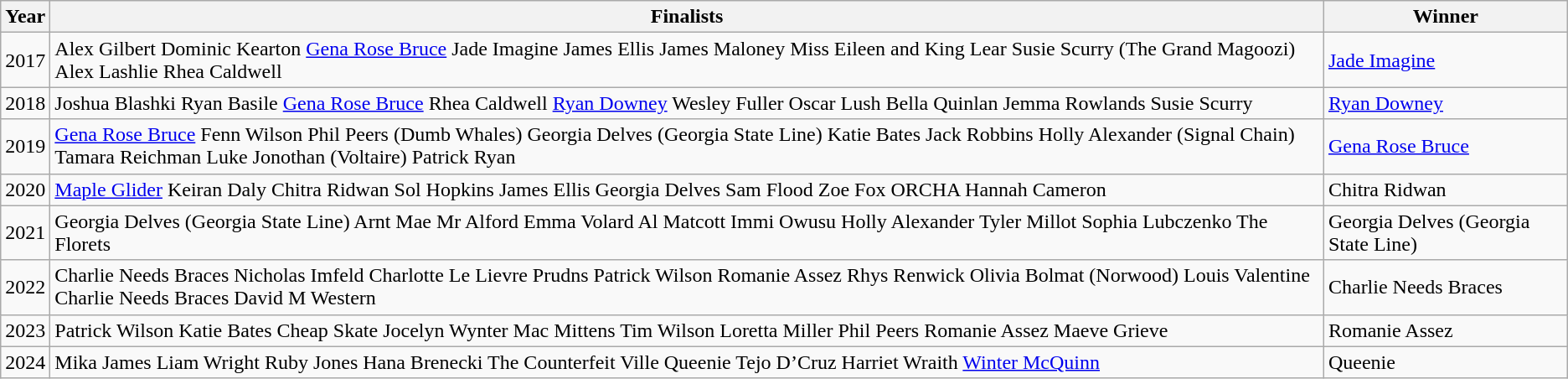<table class="wikitable">
<tr>
<th>Year</th>
<th>Finalists</th>
<th>Winner</th>
</tr>
<tr>
<td>2017</td>
<td>Alex Gilbert Dominic Kearton <a href='#'>Gena Rose Bruce</a> Jade Imagine  James Ellis  James Maloney  Miss Eileen and King Lear Susie Scurry (The Grand Magoozi) Alex Lashlie Rhea Caldwell</td>
<td><a href='#'>Jade Imagine</a></td>
</tr>
<tr>
<td>2018</td>
<td>Joshua Blashki Ryan Basile <a href='#'>Gena Rose Bruce</a> Rhea Caldwell <a href='#'>Ryan Downey</a> Wesley Fuller Oscar Lush Bella Quinlan Jemma Rowlands Susie Scurry</td>
<td><a href='#'>Ryan Downey</a></td>
</tr>
<tr>
<td>2019</td>
<td><a href='#'>Gena Rose Bruce</a> Fenn Wilson Phil Peers (Dumb Whales) Georgia Delves (Georgia State Line) Katie Bates Jack Robbins Holly Alexander (Signal Chain) Tamara Reichman Luke Jonothan (Voltaire) Patrick Ryan</td>
<td><a href='#'>Gena Rose Bruce</a></td>
</tr>
<tr>
<td>2020</td>
<td><a href='#'>Maple Glider</a> Keiran Daly Chitra Ridwan Sol Hopkins James Ellis Georgia Delves Sam Flood Zoe Fox ORCHA Hannah Cameron</td>
<td>Chitra Ridwan</td>
</tr>
<tr>
<td>2021</td>
<td>Georgia Delves (Georgia State Line) Arnt Mae Mr Alford Emma Volard Al Matcott  Immi Owusu Holly Alexander Tyler Millot Sophia Lubczenko The Florets</td>
<td>Georgia Delves (Georgia State Line)</td>
</tr>
<tr>
<td>2022</td>
<td>Charlie Needs Braces Nicholas Imfeld Charlotte Le Lievre Prudns Patrick Wilson Romanie Assez Rhys Renwick Olivia Bolmat (Norwood) Louis Valentine Charlie Needs Braces David M Western</td>
<td>Charlie Needs Braces</td>
</tr>
<tr>
<td>2023</td>
<td>Patrick Wilson Katie Bates Cheap Skate Jocelyn Wynter Mac Mittens Tim Wilson Loretta Miller Phil Peers Romanie Assez Maeve Grieve</td>
<td>Romanie Assez</td>
</tr>
<tr>
<td>2024</td>
<td>Mika James Liam Wright Ruby Jones Hana Brenecki The Counterfeit Ville Queenie Tejo D’Cruz Harriet Wraith <a href='#'>Winter McQuinn</a></td>
<td>Queenie</td>
</tr>
</table>
